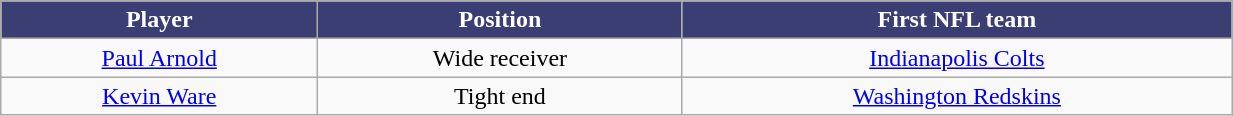<table class="wikitable" width="65%">
<tr align="center" style="background:#3b3e72;color:#FFFFFF;">
<td><strong>Player</strong></td>
<td><strong>Position</strong></td>
<td><strong>First NFL team</strong></td>
</tr>
<tr align="center" bgcolor="">
<td><a href='#'>Paul Arnold</a></td>
<td>Wide receiver</td>
<td><a href='#'>Indianapolis Colts</a></td>
</tr>
<tr align="center" bgcolor="">
<td><a href='#'>Kevin Ware</a></td>
<td>Tight end</td>
<td><a href='#'>Washington Redskins</a></td>
</tr>
</table>
